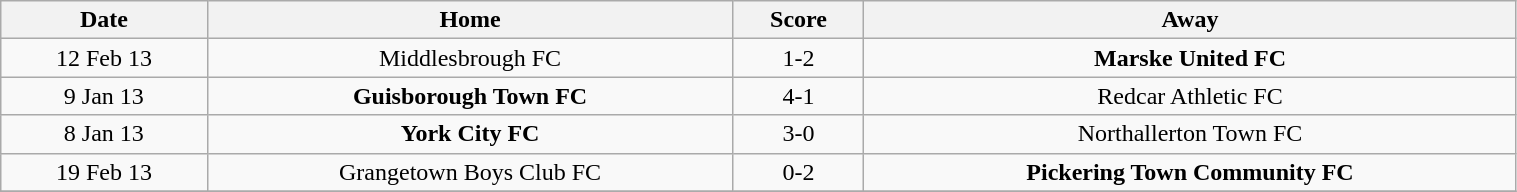<table class="wikitable" style="text-align:center; width:80%;">
<tr>
<th>Date</th>
<th>Home</th>
<th>Score</th>
<th>Away</th>
</tr>
<tr>
<td>12 Feb 13</td>
<td>Middlesbrough FC</td>
<td>1-2</td>
<td><strong>Marske United FC</strong></td>
</tr>
<tr>
<td>9 Jan 13</td>
<td><strong>Guisborough Town FC</strong></td>
<td>4-1</td>
<td>Redcar Athletic FC</td>
</tr>
<tr>
<td>8 Jan 13</td>
<td><strong>York City FC</strong></td>
<td>3-0</td>
<td>Northallerton Town FC</td>
</tr>
<tr>
<td>19 Feb 13</td>
<td>Grangetown Boys Club FC</td>
<td>0-2</td>
<td><strong>Pickering Town Community FC</strong></td>
</tr>
<tr>
</tr>
</table>
